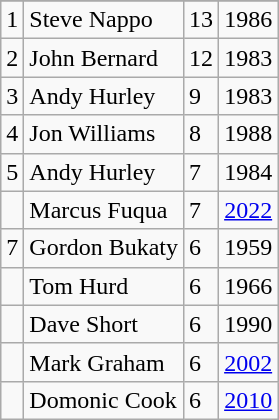<table class="wikitable">
<tr>
</tr>
<tr>
<td>1</td>
<td>Steve Nappo</td>
<td>13</td>
<td>1986</td>
</tr>
<tr>
<td>2</td>
<td>John Bernard</td>
<td>12</td>
<td>1983</td>
</tr>
<tr>
<td>3</td>
<td>Andy Hurley</td>
<td>9</td>
<td>1983</td>
</tr>
<tr>
<td>4</td>
<td>Jon Williams</td>
<td>8</td>
<td>1988</td>
</tr>
<tr>
<td>5</td>
<td>Andy Hurley</td>
<td>7</td>
<td>1984</td>
</tr>
<tr>
<td></td>
<td>Marcus Fuqua</td>
<td>7</td>
<td><a href='#'>2022</a></td>
</tr>
<tr>
<td>7</td>
<td>Gordon Bukaty</td>
<td>6</td>
<td>1959</td>
</tr>
<tr>
<td></td>
<td>Tom Hurd</td>
<td>6</td>
<td>1966</td>
</tr>
<tr>
<td></td>
<td>Dave Short</td>
<td>6</td>
<td>1990</td>
</tr>
<tr>
<td></td>
<td>Mark Graham</td>
<td>6</td>
<td><a href='#'>2002</a></td>
</tr>
<tr>
<td></td>
<td>Domonic Cook</td>
<td>6</td>
<td><a href='#'>2010</a></td>
</tr>
</table>
